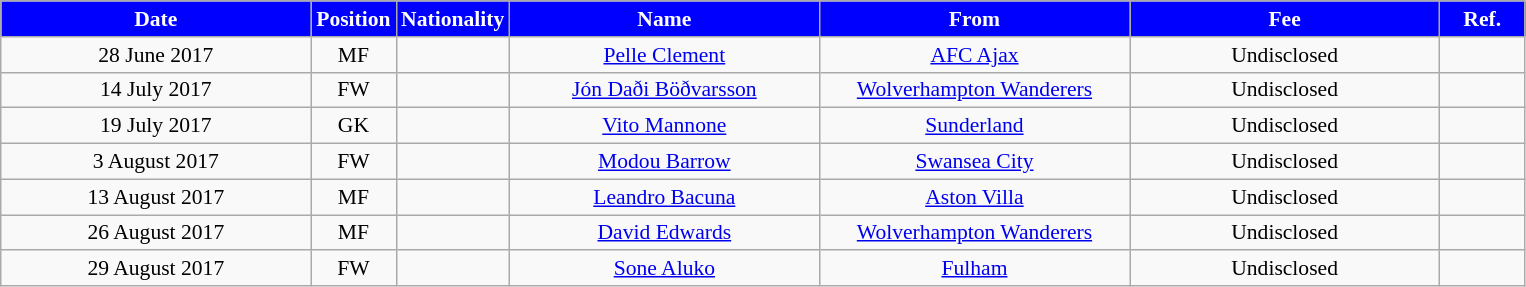<table class="wikitable"  style="text-align:center; font-size:90%; ">
<tr>
<th style="background:#00f; color:white; width:200px;">Date</th>
<th style="background:#00f; color:white; width:50px;">Position</th>
<th style="background:#00f; color:white; width:50px;">Nationality</th>
<th style="background:#00f; color:white; width:200px;">Name</th>
<th style="background:#00f; color:white; width:200px;">From</th>
<th style="background:#00f; color:white; width:200px;">Fee</th>
<th style="background:#00f; color:white; width:50px;">Ref.</th>
</tr>
<tr>
<td>28 June 2017</td>
<td>MF</td>
<td></td>
<td><a href='#'>Pelle Clement</a></td>
<td><a href='#'>AFC Ajax</a></td>
<td>Undisclosed</td>
<td></td>
</tr>
<tr>
<td>14 July 2017</td>
<td>FW</td>
<td></td>
<td><a href='#'>Jón Daði Böðvarsson</a></td>
<td><a href='#'>Wolverhampton Wanderers</a></td>
<td>Undisclosed</td>
<td></td>
</tr>
<tr>
<td>19 July 2017</td>
<td>GK</td>
<td></td>
<td><a href='#'>Vito Mannone</a></td>
<td><a href='#'>Sunderland</a></td>
<td>Undisclosed</td>
<td></td>
</tr>
<tr>
<td>3 August 2017</td>
<td>FW</td>
<td></td>
<td><a href='#'>Modou Barrow</a></td>
<td><a href='#'>Swansea City</a></td>
<td>Undisclosed</td>
<td></td>
</tr>
<tr>
<td>13 August 2017</td>
<td>MF</td>
<td></td>
<td><a href='#'>Leandro Bacuna</a></td>
<td><a href='#'>Aston Villa</a></td>
<td>Undisclosed</td>
<td></td>
</tr>
<tr>
<td>26 August 2017</td>
<td>MF</td>
<td></td>
<td><a href='#'>David Edwards</a></td>
<td><a href='#'>Wolverhampton Wanderers</a></td>
<td>Undisclosed</td>
<td></td>
</tr>
<tr>
<td>29 August 2017</td>
<td>FW</td>
<td></td>
<td><a href='#'>Sone Aluko</a></td>
<td><a href='#'>Fulham</a></td>
<td>Undisclosed</td>
<td></td>
</tr>
</table>
